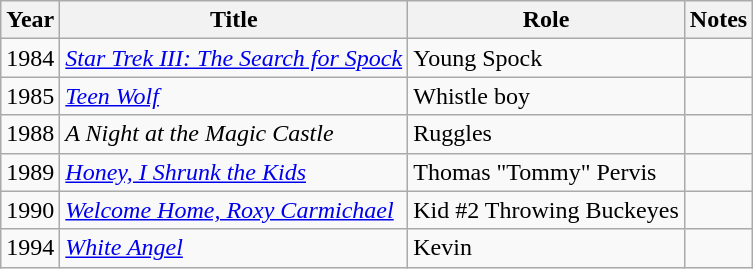<table class="wikitable">
<tr>
<th>Year</th>
<th>Title</th>
<th>Role</th>
<th>Notes</th>
</tr>
<tr>
<td>1984</td>
<td><em><a href='#'>Star Trek III: The Search for Spock</a></em></td>
<td>Young Spock</td>
<td></td>
</tr>
<tr>
<td>1985</td>
<td><em><a href='#'>Teen Wolf</a></em></td>
<td>Whistle boy</td>
<td></td>
</tr>
<tr>
<td>1988</td>
<td><em>A Night at the Magic Castle</em></td>
<td>Ruggles</td>
<td></td>
</tr>
<tr>
<td>1989</td>
<td><em><a href='#'>Honey, I Shrunk the Kids</a></em></td>
<td>Thomas "Tommy" Pervis</td>
<td></td>
</tr>
<tr>
<td>1990</td>
<td><em><a href='#'>Welcome Home, Roxy Carmichael</a></em></td>
<td>Kid #2 Throwing Buckeyes</td>
<td></td>
</tr>
<tr>
<td>1994</td>
<td><em><a href='#'>White Angel</a></em></td>
<td>Kevin</td>
<td></td>
</tr>
</table>
